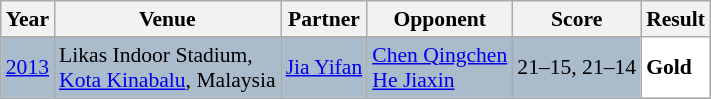<table class="sortable wikitable" style="font-size: 90%;">
<tr>
<th>Year</th>
<th>Venue</th>
<th>Partner</th>
<th>Opponent</th>
<th>Score</th>
<th>Result</th>
</tr>
<tr style="background:#AABBCC">
<td align="center"><a href='#'>2013</a></td>
<td align="left">Likas Indoor Stadium,<br><a href='#'>Kota Kinabalu</a>, Malaysia</td>
<td align="left"> <a href='#'>Jia Yifan</a></td>
<td align="left"> <a href='#'>Chen Qingchen</a> <br>  <a href='#'>He Jiaxin</a></td>
<td align="left">21–15, 21–14</td>
<td style="text-align:left; background:white"> <strong>Gold</strong></td>
</tr>
</table>
